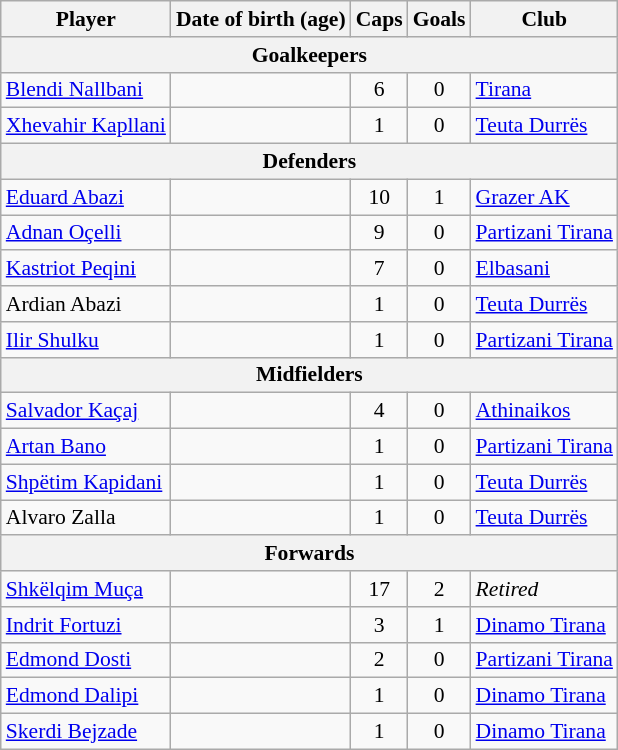<table class="wikitable" style="font-size:90%">
<tr>
<th>Player</th>
<th>Date of birth (age)</th>
<th>Caps</th>
<th>Goals</th>
<th>Club</th>
</tr>
<tr>
<th colspan="5">Goalkeepers</th>
</tr>
<tr>
<td><a href='#'>Blendi Nallbani</a></td>
<td></td>
<td align="center">6</td>
<td align="center">0</td>
<td> <a href='#'>Tirana</a></td>
</tr>
<tr>
<td><a href='#'>Xhevahir Kapllani</a></td>
<td></td>
<td align="center">1</td>
<td align="center">0</td>
<td> <a href='#'>Teuta Durrës</a></td>
</tr>
<tr>
<th colspan="5">Defenders</th>
</tr>
<tr>
<td><a href='#'>Eduard Abazi</a></td>
<td></td>
<td align="center">10</td>
<td align="center">1</td>
<td> <a href='#'>Grazer AK</a></td>
</tr>
<tr>
<td><a href='#'>Adnan Oçelli</a></td>
<td></td>
<td align="center">9</td>
<td align="center">0</td>
<td> <a href='#'>Partizani Tirana</a></td>
</tr>
<tr>
<td><a href='#'>Kastriot Peqini</a></td>
<td></td>
<td align="center">7</td>
<td align="center">0</td>
<td> <a href='#'>Elbasani</a></td>
</tr>
<tr>
<td>Ardian Abazi</td>
<td></td>
<td align="center">1</td>
<td align="center">0</td>
<td> <a href='#'>Teuta Durrës</a></td>
</tr>
<tr>
<td><a href='#'>Ilir Shulku</a></td>
<td></td>
<td align="center">1</td>
<td align="center">0</td>
<td> <a href='#'>Partizani Tirana</a></td>
</tr>
<tr>
<th colspan="5">Midfielders</th>
</tr>
<tr>
<td><a href='#'>Salvador Kaçaj</a></td>
<td></td>
<td align="center">4</td>
<td align="center">0</td>
<td> <a href='#'>Athinaikos</a></td>
</tr>
<tr>
<td><a href='#'>Artan Bano</a></td>
<td></td>
<td align="center">1</td>
<td align="center">0</td>
<td> <a href='#'>Partizani Tirana</a></td>
</tr>
<tr>
<td><a href='#'>Shpëtim Kapidani</a></td>
<td></td>
<td align="center">1</td>
<td align="center">0</td>
<td> <a href='#'>Teuta Durrës</a></td>
</tr>
<tr>
<td>Alvaro Zalla</td>
<td></td>
<td align="center">1</td>
<td align="center">0</td>
<td> <a href='#'>Teuta Durrës</a></td>
</tr>
<tr>
<th colspan="5">Forwards</th>
</tr>
<tr>
<td><a href='#'>Shkëlqim Muça</a></td>
<td></td>
<td align="center">17</td>
<td align="center">2</td>
<td><em>Retired</em></td>
</tr>
<tr>
<td><a href='#'>Indrit Fortuzi</a></td>
<td></td>
<td align="center">3</td>
<td align="center">1</td>
<td> <a href='#'>Dinamo Tirana</a></td>
</tr>
<tr>
<td><a href='#'>Edmond Dosti</a></td>
<td></td>
<td align="center">2</td>
<td align="center">0</td>
<td> <a href='#'>Partizani Tirana</a></td>
</tr>
<tr>
<td><a href='#'>Edmond Dalipi</a></td>
<td></td>
<td align="center">1</td>
<td align="center">0</td>
<td> <a href='#'>Dinamo Tirana</a></td>
</tr>
<tr>
<td><a href='#'>Skerdi Bejzade</a></td>
<td></td>
<td align="center">1</td>
<td align="center">0</td>
<td> <a href='#'>Dinamo Tirana</a></td>
</tr>
</table>
